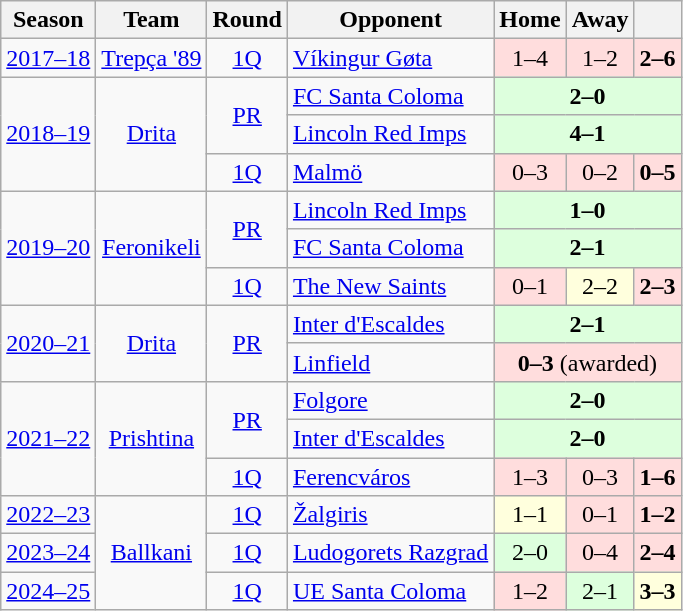<table class="wikitable" style="text-align: center;">
<tr>
<th>Season</th>
<th>Team</th>
<th>Round</th>
<th>Opponent</th>
<th>Home</th>
<th>Away</th>
<th></th>
</tr>
<tr>
<td><a href='#'>2017–18</a></td>
<td><a href='#'>Trepça '89</a></td>
<td><a href='#'>1Q</a></td>
<td align="left"> <a href='#'>Víkingur Gøta</a></td>
<td bgcolor="#FFDDDD">1–4</td>
<td bgcolor="#FFDDDD">1–2</td>
<td bgcolor="#FFDDDD"><strong>2–6</strong></td>
</tr>
<tr>
<td rowspan="3"><a href='#'>2018–19</a></td>
<td rowspan="3"><a href='#'>Drita</a></td>
<td rowspan="2"><a href='#'>PR</a></td>
<td align="left"> <a href='#'>FC Santa Coloma</a></td>
<td bgcolor="#DDFFDD" colspan="3"><strong>2–0</strong> </td>
</tr>
<tr>
<td align="left"> <a href='#'>Lincoln Red Imps</a></td>
<td bgcolor="#DDFFDD" colspan="3"><strong>4–1</strong> </td>
</tr>
<tr>
<td><a href='#'>1Q</a></td>
<td align="left"> <a href='#'>Malmö</a></td>
<td bgcolor="#FFDDDD">0–3</td>
<td bgcolor="#FFDDDD">0–2</td>
<td bgcolor="#FFDDDD"><strong>0–5</strong></td>
</tr>
<tr>
<td rowspan="3"><a href='#'>2019–20</a></td>
<td rowspan="3"><a href='#'>Feronikeli</a></td>
<td rowspan="2"><a href='#'>PR</a></td>
<td align="left"> <a href='#'>Lincoln Red Imps</a></td>
<td bgcolor="#DDFFDD" colspan="3"><strong>1–0</strong></td>
</tr>
<tr>
<td align="left"> <a href='#'>FC Santa Coloma</a></td>
<td bgcolor="#DDFFDD" colspan="3"><strong>2–1</strong></td>
</tr>
<tr>
<td><a href='#'>1Q</a></td>
<td align="left"> <a href='#'>The New Saints</a></td>
<td bgcolor="#FFDDDD">0–1</td>
<td bgcolor="#FFFFDD">2–2</td>
<td bgcolor="#FFDDDD"><strong>2–3</strong></td>
</tr>
<tr>
<td rowspan="2"><a href='#'>2020–21</a></td>
<td rowspan="2"><a href='#'>Drita</a></td>
<td rowspan="2"><a href='#'>PR</a></td>
<td align="left"> <a href='#'>Inter d'Escaldes</a></td>
<td bgcolor="#DDFFDD" colspan="3"><strong>2–1</strong></td>
</tr>
<tr>
<td align="left"> <a href='#'>Linfield</a></td>
<td bgcolor="#FFDDDD" colspan="3"><strong>0–3</strong> (awarded)</td>
</tr>
<tr>
<td rowspan="3"><a href='#'>2021–22</a></td>
<td rowspan="3"><a href='#'>Prishtina</a></td>
<td rowspan="2"><a href='#'>PR</a></td>
<td align="left"> <a href='#'>Folgore</a></td>
<td bgcolor="#DDFFDD" colspan="3"><strong>2–0</strong></td>
</tr>
<tr>
<td align="left"> <a href='#'>Inter d'Escaldes</a></td>
<td bgcolor="#DDFFDD" colspan="3"><strong>2–0</strong></td>
</tr>
<tr>
<td><a href='#'>1Q</a></td>
<td align="left"> <a href='#'>Ferencváros</a></td>
<td bgcolor="#FFDDDD">1–3</td>
<td bgcolor="#FFDDDD">0–3</td>
<td bgcolor="#FFDDDD"><strong>1–6</strong></td>
</tr>
<tr>
<td><a href='#'>2022–23</a></td>
<td rowspan="3"><a href='#'>Ballkani</a></td>
<td><a href='#'>1Q</a></td>
<td align="left"> <a href='#'>Žalgiris</a></td>
<td bgcolor="#FFFFDD">1–1</td>
<td bgcolor="#FFDDDD">0–1 </td>
<td bgcolor="#FFDDDD"><strong>1–2</strong></td>
</tr>
<tr>
<td><a href='#'>2023–24</a></td>
<td><a href='#'>1Q</a></td>
<td align="left"> <a href='#'>Ludogorets Razgrad</a></td>
<td bgcolor="#DDFFDD">2–0</td>
<td bgcolor="#FFDDDD">0–4</td>
<td bgcolor="#FFDDDD"><strong>2–4</strong></td>
</tr>
<tr>
<td><a href='#'>2024–25</a></td>
<td><a href='#'>1Q</a></td>
<td align="left"> <a href='#'>UE Santa Coloma</a></td>
<td bgcolor="#FFDDDD">1–2 </td>
<td bgcolor="#DDFFDD">2–1</td>
<td bgcolor="#FFFFDD"><strong>3–3 </strong></td>
</tr>
</table>
